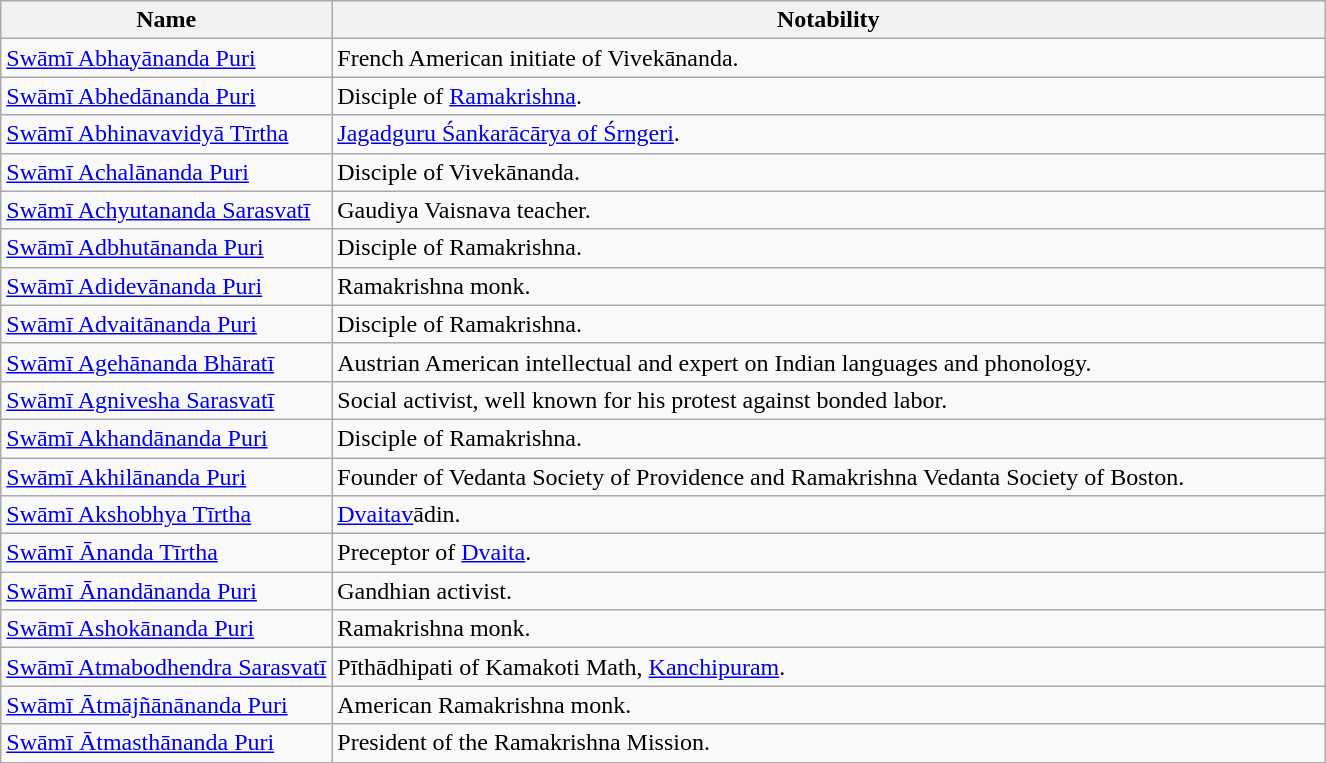<table class="wikitable">
<tr>
<th width=25%>Name</th>
<th>Notability</th>
</tr>
<tr>
<td><a href='#'>Swāmī Abhayānanda Puri</a></td>
<td>French American initiate of Vivekānanda.</td>
</tr>
<tr>
<td><a href='#'>Swāmī Abhedānanda Puri</a></td>
<td>Disciple of <a href='#'>Ramakrishna</a>.</td>
</tr>
<tr>
<td><a href='#'>Swāmī Abhinavavidyā Tīrtha</a></td>
<td><a href='#'>Jagadguru Śankarācārya of Śrngeri</a>.</td>
</tr>
<tr>
<td><a href='#'>Swāmī Achalānanda Puri</a></td>
<td>Disciple of Vivekānanda.</td>
</tr>
<tr>
<td><a href='#'>Swāmī Achyutananda Sarasvatī</a></td>
<td>Gaudiya Vaisnava teacher.</td>
</tr>
<tr>
<td><a href='#'>Swāmī Adbhutānanda Puri</a></td>
<td>Disciple of Ramakrishna.</td>
</tr>
<tr>
<td><a href='#'>Swāmī Adidevānanda Puri</a></td>
<td>Ramakrishna monk.</td>
</tr>
<tr>
<td><a href='#'>Swāmī Advaitānanda Puri</a></td>
<td>Disciple of Ramakrishna.</td>
</tr>
<tr>
<td><a href='#'>Swāmī Agehānanda Bhāratī</a></td>
<td>Austrian American intellectual and expert on Indian languages and phonology.</td>
</tr>
<tr>
<td><a href='#'>Swāmī Agnivesha Sarasvatī</a></td>
<td>Social activist, well known for his protest against bonded labor.</td>
</tr>
<tr>
<td><a href='#'>Swāmī Akhandānanda Puri</a></td>
<td>Disciple of Ramakrishna.</td>
</tr>
<tr>
<td><a href='#'>Swāmī Akhilānanda Puri</a></td>
<td>Founder of Vedanta Society of Providence and Ramakrishna Vedanta Society of Boston.</td>
</tr>
<tr>
<td><a href='#'>Swāmī Akshobhya Tīrtha</a></td>
<td><a href='#'>Dvaitav</a>ādin.</td>
</tr>
<tr>
<td><a href='#'>Swāmī Ānanda Tīrtha</a></td>
<td>Preceptor of <a href='#'>Dvaita</a>.</td>
</tr>
<tr>
<td><a href='#'>Swāmī Ānandānanda Puri</a></td>
<td>Gandhian activist.</td>
</tr>
<tr>
<td><a href='#'>Swāmī Ashokānanda Puri</a></td>
<td>Ramakrishna monk.</td>
</tr>
<tr>
<td><a href='#'>Swāmī Atmabodhendra Sarasvatī</a></td>
<td>Pīthādhipati of Kamakoti Math, <a href='#'>Kanchipuram</a>.</td>
</tr>
<tr>
<td><a href='#'>Swāmī Ātmājñānānanda Puri</a></td>
<td>American Ramakrishna monk.</td>
</tr>
<tr>
<td><a href='#'>Swāmī Ātmasthānanda Puri</a></td>
<td>President of the Ramakrishna Mission.</td>
</tr>
</table>
